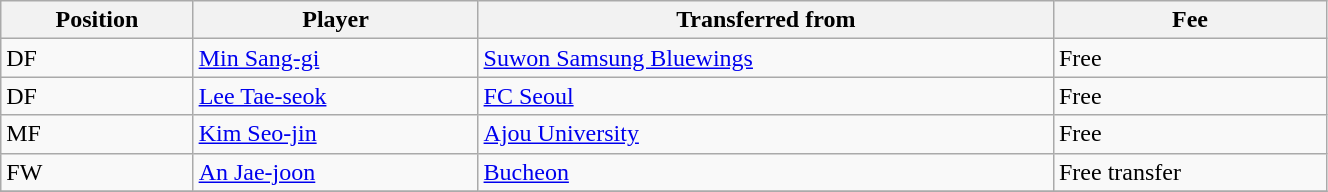<table class="wikitable sortable" style="width:70%; text-align:center; font-size:100%; text-align:left;">
<tr>
<th>Position</th>
<th>Player</th>
<th>Transferred from</th>
<th>Fee</th>
</tr>
<tr>
<td>DF</td>
<td> <a href='#'>Min Sang-gi</a></td>
<td> <a href='#'>Suwon Samsung Bluewings</a></td>
<td>Free</td>
</tr>
<tr>
<td>DF</td>
<td> <a href='#'>Lee Tae-seok</a></td>
<td> <a href='#'>FC Seoul</a></td>
<td>Free</td>
</tr>
<tr>
<td>MF</td>
<td> <a href='#'>Kim Seo-jin</a></td>
<td> <a href='#'>Ajou University</a></td>
<td>Free</td>
</tr>
<tr>
<td>FW</td>
<td> <a href='#'>An Jae-joon</a></td>
<td> <a href='#'>Bucheon</a></td>
<td>Free transfer</td>
</tr>
<tr>
</tr>
</table>
